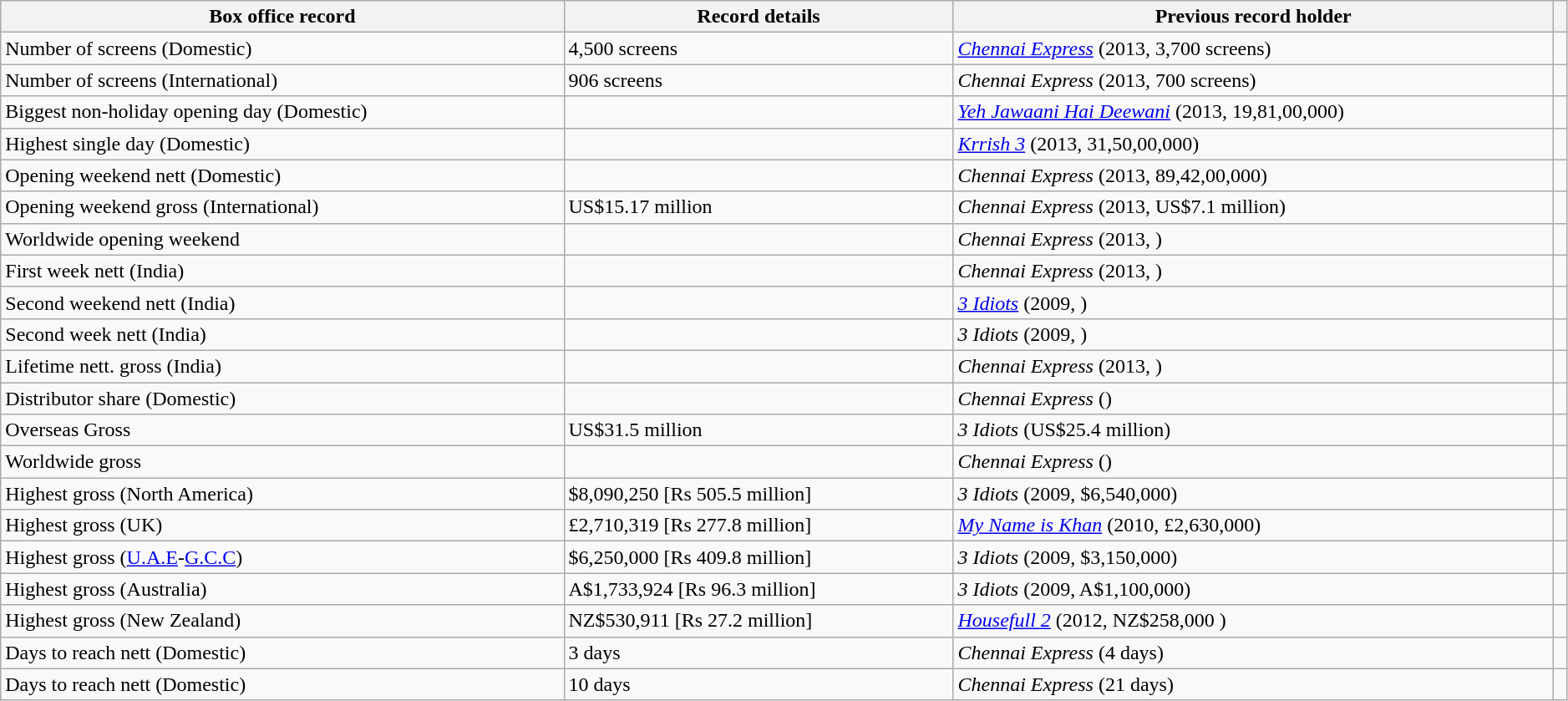<table class="wikitable mw-collapsible " style="width:99%;">
<tr>
<th>Box office record</th>
<th>Record details</th>
<th>Previous record holder</th>
<th></th>
</tr>
<tr>
<td>Number of screens (Domestic)</td>
<td>4,500 screens</td>
<td><em><a href='#'>Chennai Express</a></em> (2013, 3,700 screens)</td>
<td></td>
</tr>
<tr>
<td>Number of screens (International)</td>
<td>906 screens</td>
<td><em>Chennai Express</em> (2013, 700 screens)</td>
<td></td>
</tr>
<tr>
<td>Biggest non-holiday opening day (Domestic)</td>
<td></td>
<td><em><a href='#'>Yeh Jawaani Hai Deewani</a></em> (2013, 19,81,00,000)</td>
<td></td>
</tr>
<tr>
<td>Highest single day (Domestic)</td>
<td></td>
<td><em><a href='#'>Krrish 3</a></em> (2013, 31,50,00,000)</td>
<td></td>
</tr>
<tr>
<td>Opening weekend nett (Domestic)</td>
<td></td>
<td><em>Chennai Express</em> (2013, 89,42,00,000)</td>
<td></td>
</tr>
<tr>
<td>Opening weekend gross (International)</td>
<td>US$15.17 million</td>
<td><em>Chennai Express</em> (2013, US$7.1 million)</td>
<td></td>
</tr>
<tr>
<td>Worldwide opening weekend</td>
<td></td>
<td><em>Chennai Express</em> (2013, )</td>
<td></td>
</tr>
<tr>
<td>First week nett (India)</td>
<td></td>
<td><em>Chennai Express</em> (2013, )</td>
<td></td>
</tr>
<tr>
<td>Second weekend nett (India)</td>
<td></td>
<td><em><a href='#'>3 Idiots</a></em> (2009, )</td>
<td></td>
</tr>
<tr>
<td>Second week nett (India)</td>
<td></td>
<td><em>3 Idiots</em> (2009, )</td>
<td></td>
</tr>
<tr>
<td>Lifetime nett. gross (India)</td>
<td></td>
<td><em>Chennai Express</em> (2013, )</td>
<td></td>
</tr>
<tr>
<td>Distributor share (Domestic)</td>
<td></td>
<td><em>Chennai Express</em> ()</td>
<td></td>
</tr>
<tr>
<td>Overseas Gross</td>
<td>US$31.5 million</td>
<td><em>3 Idiots</em> (US$25.4 million)</td>
<td></td>
</tr>
<tr>
<td>Worldwide gross</td>
<td></td>
<td><em>Chennai Express</em> ()</td>
<td></td>
</tr>
<tr>
<td>Highest gross (North America)</td>
<td>$8,090,250 [Rs 505.5 million]</td>
<td><em>3 Idiots</em> (2009, $6,540,000)</td>
<td></td>
</tr>
<tr>
<td>Highest gross (UK)</td>
<td>£2,710,319 [Rs 277.8 million]</td>
<td><em><a href='#'>My Name is Khan</a></em> (2010, £2,630,000)</td>
<td></td>
</tr>
<tr>
<td>Highest gross (<a href='#'>U.A.E</a>-<a href='#'>G.C.C</a>)</td>
<td>$6,250,000 [Rs 409.8 million]</td>
<td><em>3 Idiots</em> (2009, $3,150,000)</td>
<td></td>
</tr>
<tr>
<td>Highest gross (Australia)</td>
<td>A$1,733,924 [Rs 96.3 million]</td>
<td><em>3 Idiots</em> (2009, A$1,100,000)</td>
<td></td>
</tr>
<tr>
<td>Highest gross (New Zealand)</td>
<td>NZ$530,911 [Rs 27.2 million]</td>
<td><em><a href='#'>Housefull 2</a></em> (2012, NZ$258,000 )</td>
<td></td>
</tr>
<tr>
<td>Days to reach  nett (Domestic)</td>
<td>3 days</td>
<td><em>Chennai Express</em> (4 days)</td>
<td></td>
</tr>
<tr>
<td>Days to reach  nett (Domestic)</td>
<td>10 days</td>
<td><em>Chennai Express</em> (21 days)</td>
<td></td>
</tr>
</table>
